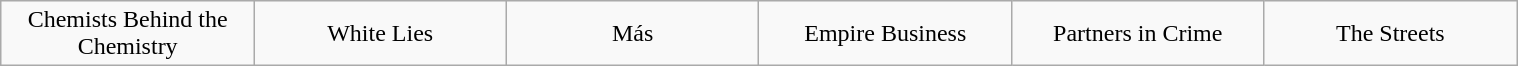<table class="wikitable" style="text-align: center; width: 80%; margin: 1em auto 1em auto;">
<tr>
<td style="width:70pt;"> Chemists Behind the Chemistry</td>
<td style="width:70pt;"> White Lies</td>
<td style="width:70pt;"> Más</td>
<td style="width:70pt;"> Empire Business</td>
<td style="width:70pt;"> Partners in Crime</td>
<td style="width:70pt;"> The Streets</td>
</tr>
</table>
